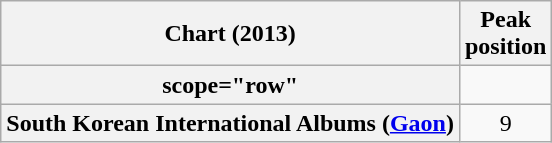<table class="wikitable sortable plainrowheaders" style="text-align:center">
<tr>
<th scope="col">Chart (2013)</th>
<th scope="col">Peak<br>position</th>
</tr>
<tr>
<th>scope="row"</th>
</tr>
<tr>
<th scope="row">South Korean International Albums (<a href='#'>Gaon</a>)</th>
<td>9</td>
</tr>
</table>
